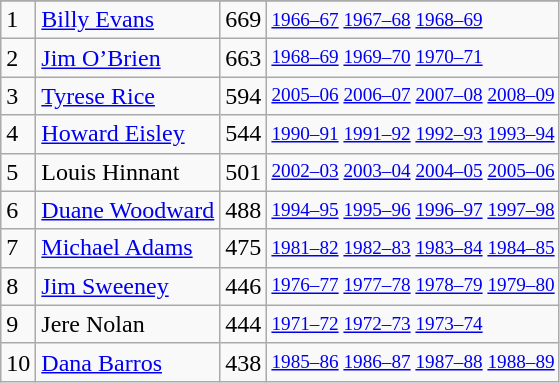<table class="wikitable">
<tr>
</tr>
<tr>
<td>1</td>
<td><a href='#'>Billy Evans</a></td>
<td>669</td>
<td style="font-size:80%;"><a href='#'>1966–67</a> <a href='#'>1967–68</a> <a href='#'>1968–69</a></td>
</tr>
<tr>
<td>2</td>
<td><a href='#'>Jim O’Brien</a></td>
<td>663</td>
<td style="font-size:80%;"><a href='#'>1968–69</a> <a href='#'>1969–70</a> <a href='#'>1970–71</a></td>
</tr>
<tr>
<td>3</td>
<td><a href='#'>Tyrese Rice</a></td>
<td>594</td>
<td style="font-size:80%;"><a href='#'>2005–06</a> <a href='#'>2006–07</a> <a href='#'>2007–08</a> <a href='#'>2008–09</a></td>
</tr>
<tr>
<td>4</td>
<td><a href='#'>Howard Eisley</a></td>
<td>544</td>
<td style="font-size:80%;"><a href='#'>1990–91</a> <a href='#'>1991–92</a> <a href='#'>1992–93</a> <a href='#'>1993–94</a></td>
</tr>
<tr>
<td>5</td>
<td>Louis Hinnant</td>
<td>501</td>
<td style="font-size:80%;"><a href='#'>2002–03</a> <a href='#'>2003–04</a> <a href='#'>2004–05</a> <a href='#'>2005–06</a></td>
</tr>
<tr>
<td>6</td>
<td><a href='#'>Duane Woodward</a></td>
<td>488</td>
<td style="font-size:80%;"><a href='#'>1994–95</a> <a href='#'>1995–96</a> <a href='#'>1996–97</a> <a href='#'>1997–98</a></td>
</tr>
<tr>
<td>7</td>
<td><a href='#'>Michael Adams</a></td>
<td>475</td>
<td style="font-size:80%;"><a href='#'>1981–82</a> <a href='#'>1982–83</a> <a href='#'>1983–84</a> <a href='#'>1984–85</a></td>
</tr>
<tr>
<td>8</td>
<td><a href='#'>Jim Sweeney</a></td>
<td>446</td>
<td style="font-size:80%;"><a href='#'>1976–77</a> <a href='#'>1977–78</a> <a href='#'>1978–79</a> <a href='#'>1979–80</a></td>
</tr>
<tr>
<td>9</td>
<td>Jere Nolan</td>
<td>444</td>
<td style="font-size:80%;"><a href='#'>1971–72</a> <a href='#'>1972–73</a> <a href='#'>1973–74</a></td>
</tr>
<tr>
<td>10</td>
<td><a href='#'>Dana Barros</a></td>
<td>438</td>
<td style="font-size:80%;"><a href='#'>1985–86</a> <a href='#'>1986–87</a> <a href='#'>1987–88</a> <a href='#'>1988–89</a></td>
</tr>
</table>
